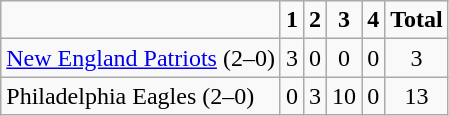<table class="wikitable" style="text-align:center">
<tr>
<td></td>
<td><strong>1</strong></td>
<td><strong>2</strong></td>
<td><strong>3</strong></td>
<td><strong>4</strong></td>
<td><strong>Total</strong></td>
</tr>
<tr>
<td align="left"><a href='#'>New England Patriots</a> (2–0)</td>
<td>3</td>
<td>0</td>
<td>0</td>
<td>0</td>
<td>3</td>
</tr>
<tr>
<td align="left">Philadelphia Eagles (2–0)</td>
<td>0</td>
<td>3</td>
<td>10</td>
<td>0</td>
<td>13</td>
</tr>
</table>
